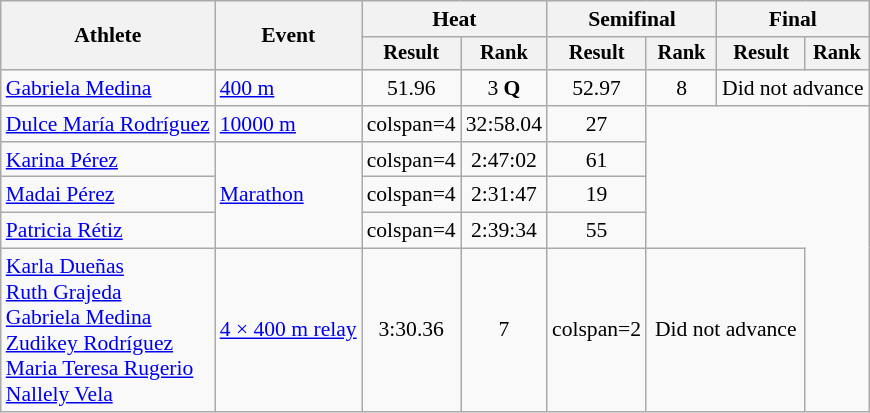<table class=wikitable style="font-size:90%">
<tr>
<th rowspan="2">Athlete</th>
<th rowspan="2">Event</th>
<th colspan="2">Heat</th>
<th colspan="2">Semifinal</th>
<th colspan="2">Final</th>
</tr>
<tr style="font-size:95%">
<th>Result</th>
<th>Rank</th>
<th>Result</th>
<th>Rank</th>
<th>Result</th>
<th>Rank</th>
</tr>
<tr align=center>
<td align=left><a href='#'>Gabriela Medina</a></td>
<td align=left><a href='#'>400 m</a></td>
<td>51.96</td>
<td>3 <strong>Q</strong></td>
<td>52.97</td>
<td>8</td>
<td colspan=2>Did not advance</td>
</tr>
<tr align=center>
<td align=left><a href='#'>Dulce María Rodríguez</a></td>
<td align=left><a href='#'>10000 m</a></td>
<td>colspan=4 </td>
<td>32:58.04</td>
<td>27</td>
</tr>
<tr align=center>
<td align=left><a href='#'>Karina Pérez</a></td>
<td align=left rowspan=3><a href='#'>Marathon</a></td>
<td>colspan=4 </td>
<td>2:47:02</td>
<td>61</td>
</tr>
<tr align=center>
<td align=left><a href='#'>Madai Pérez</a></td>
<td>colspan=4 </td>
<td>2:31:47</td>
<td>19</td>
</tr>
<tr align=center>
<td align=left><a href='#'>Patricia Rétiz</a></td>
<td>colspan=4 </td>
<td>2:39:34</td>
<td>55</td>
</tr>
<tr align=center>
<td align=left><a href='#'>Karla Dueñas</a><br><a href='#'>Ruth Grajeda</a><br><a href='#'>Gabriela Medina</a><br><a href='#'>Zudikey Rodríguez</a><br><a href='#'>Maria Teresa Rugerio</a><br><a href='#'>Nallely Vela</a></td>
<td align=left><a href='#'>4 × 400 m relay</a></td>
<td>3:30.36</td>
<td>7</td>
<td>colspan=2 </td>
<td colspan=2>Did not advance</td>
</tr>
</table>
